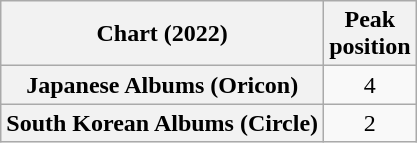<table class="wikitable sortable plainrowheaders" style="text-align:center">
<tr>
<th scope="col">Chart (2022)</th>
<th scope="col">Peak<br>position</th>
</tr>
<tr>
<th scope="row">Japanese Albums (Oricon)</th>
<td>4</td>
</tr>
<tr>
<th scope="row">South Korean Albums (Circle)</th>
<td>2</td>
</tr>
</table>
